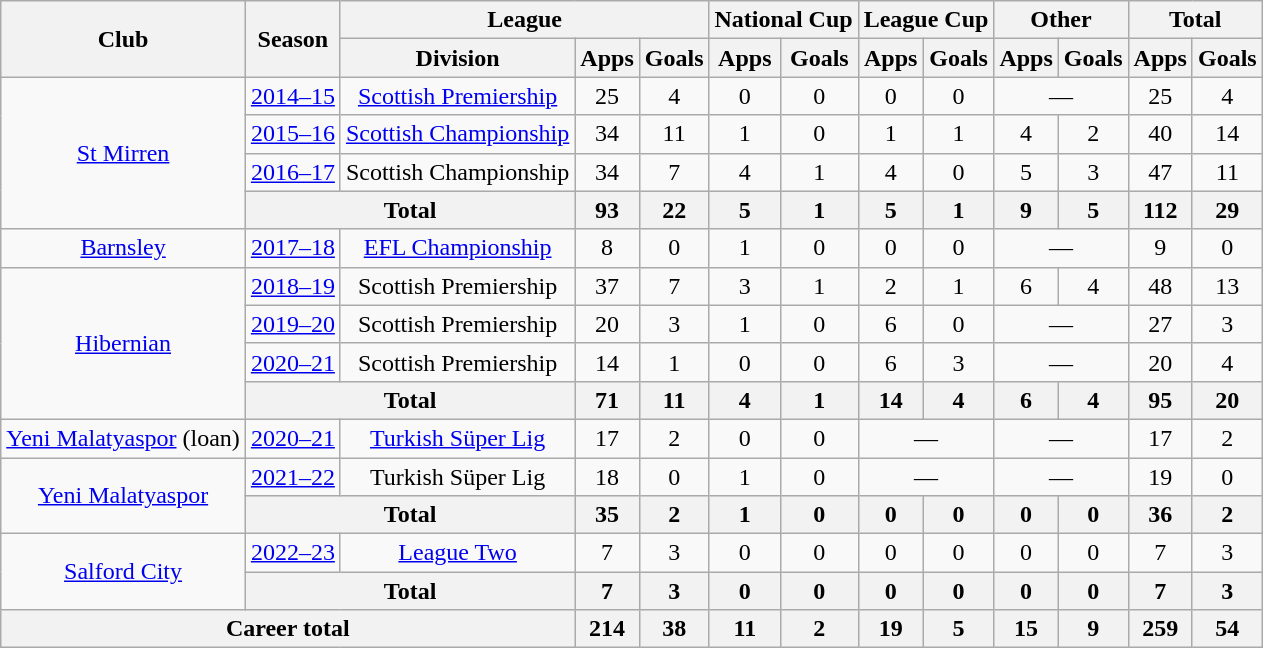<table class="wikitable" style="text-align:center">
<tr>
<th rowspan="2">Club</th>
<th rowspan="2">Season</th>
<th colspan="3">League</th>
<th colspan="2">National Cup</th>
<th colspan="2">League Cup</th>
<th colspan="2">Other</th>
<th colspan="2">Total</th>
</tr>
<tr>
<th>Division</th>
<th>Apps</th>
<th>Goals</th>
<th>Apps</th>
<th>Goals</th>
<th>Apps</th>
<th>Goals</th>
<th>Apps</th>
<th>Goals</th>
<th>Apps</th>
<th>Goals</th>
</tr>
<tr>
<td rowspan="4"><a href='#'>St Mirren</a></td>
<td><a href='#'>2014–15</a></td>
<td><a href='#'>Scottish Premiership</a></td>
<td>25</td>
<td>4</td>
<td>0</td>
<td>0</td>
<td>0</td>
<td>0</td>
<td colspan="2">—</td>
<td>25</td>
<td>4</td>
</tr>
<tr>
<td><a href='#'>2015–16</a></td>
<td><a href='#'>Scottish Championship</a></td>
<td>34</td>
<td>11</td>
<td>1</td>
<td>0</td>
<td>1</td>
<td>1</td>
<td>4</td>
<td>2</td>
<td>40</td>
<td>14</td>
</tr>
<tr>
<td><a href='#'>2016–17</a></td>
<td>Scottish Championship</td>
<td>34</td>
<td>7</td>
<td>4</td>
<td>1</td>
<td>4</td>
<td>0</td>
<td>5</td>
<td>3</td>
<td>47</td>
<td>11</td>
</tr>
<tr>
<th colspan="2">Total</th>
<th>93</th>
<th>22</th>
<th>5</th>
<th>1</th>
<th>5</th>
<th>1</th>
<th>9</th>
<th>5</th>
<th>112</th>
<th>29</th>
</tr>
<tr>
<td><a href='#'>Barnsley</a></td>
<td><a href='#'>2017–18</a></td>
<td><a href='#'>EFL Championship</a></td>
<td>8</td>
<td>0</td>
<td>1</td>
<td>0</td>
<td>0</td>
<td>0</td>
<td colspan="2">—</td>
<td>9</td>
<td>0</td>
</tr>
<tr>
<td rowspan="4"><a href='#'>Hibernian</a></td>
<td><a href='#'>2018–19</a></td>
<td>Scottish Premiership</td>
<td>37</td>
<td>7</td>
<td>3</td>
<td>1</td>
<td>2</td>
<td>1</td>
<td>6</td>
<td>4</td>
<td>48</td>
<td>13</td>
</tr>
<tr>
<td><a href='#'>2019–20</a></td>
<td>Scottish Premiership</td>
<td>20</td>
<td>3</td>
<td>1</td>
<td>0</td>
<td>6</td>
<td>0</td>
<td colspan="2">—</td>
<td>27</td>
<td>3</td>
</tr>
<tr>
<td><a href='#'>2020–21</a></td>
<td>Scottish Premiership</td>
<td>14</td>
<td>1</td>
<td>0</td>
<td>0</td>
<td>6</td>
<td>3</td>
<td colspan=2>—</td>
<td>20</td>
<td>4</td>
</tr>
<tr>
<th colspan="2">Total</th>
<th>71</th>
<th>11</th>
<th>4</th>
<th>1</th>
<th>14</th>
<th>4</th>
<th>6</th>
<th>4</th>
<th>95</th>
<th>20</th>
</tr>
<tr>
<td><a href='#'>Yeni Malatyaspor</a> (loan)</td>
<td><a href='#'>2020–21</a></td>
<td><a href='#'>Turkish Süper Lig</a></td>
<td>17</td>
<td>2</td>
<td>0</td>
<td>0</td>
<td colspan=2>—</td>
<td colspan=2>—</td>
<td>17</td>
<td>2</td>
</tr>
<tr>
<td rowspan=2><a href='#'>Yeni Malatyaspor</a></td>
<td><a href='#'>2021–22</a></td>
<td>Turkish Süper Lig</td>
<td>18</td>
<td>0</td>
<td>1</td>
<td>0</td>
<td colspan="2">—</td>
<td colspan="2">—</td>
<td>19</td>
<td>0</td>
</tr>
<tr>
<th colspan="2">Total</th>
<th>35</th>
<th>2</th>
<th>1</th>
<th>0</th>
<th>0</th>
<th>0</th>
<th>0</th>
<th>0</th>
<th>36</th>
<th>2</th>
</tr>
<tr>
<td rowspan=2><a href='#'>Salford City</a></td>
<td><a href='#'>2022–23</a></td>
<td><a href='#'>League Two</a></td>
<td>7</td>
<td>3</td>
<td>0</td>
<td>0</td>
<td>0</td>
<td>0</td>
<td>0</td>
<td>0</td>
<td>7</td>
<td>3</td>
</tr>
<tr>
<th colspan="2">Total</th>
<th>7</th>
<th>3</th>
<th>0</th>
<th>0</th>
<th>0</th>
<th>0</th>
<th>0</th>
<th>0</th>
<th>7</th>
<th>3</th>
</tr>
<tr>
<th colspan="3">Career total</th>
<th>214</th>
<th>38</th>
<th>11</th>
<th>2</th>
<th>19</th>
<th>5</th>
<th>15</th>
<th>9</th>
<th>259</th>
<th>54</th>
</tr>
</table>
